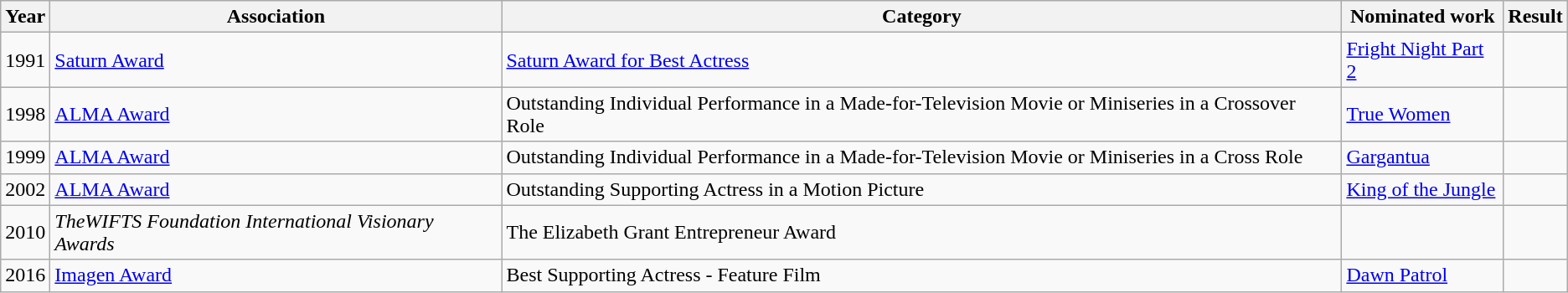<table class="wikitable sortable">
<tr>
<th>Year</th>
<th>Association</th>
<th>Category</th>
<th>Nominated work</th>
<th class="wikitable unsortable">Result</th>
</tr>
<tr>
<td>1991</td>
<td><a href='#'>Saturn Award</a></td>
<td><a href='#'>Saturn Award for Best Actress</a></td>
<td><a href='#'>Fright Night Part 2</a></td>
<td></td>
</tr>
<tr>
<td>1998</td>
<td><a href='#'>ALMA Award</a></td>
<td>Outstanding Individual Performance in a Made-for-Television Movie or Miniseries in a Crossover Role</td>
<td><a href='#'>True Women</a></td>
<td></td>
</tr>
<tr>
<td>1999</td>
<td><a href='#'>ALMA Award</a></td>
<td>Outstanding Individual Performance in a Made-for-Television Movie or Miniseries in a Cross Role</td>
<td><a href='#'>Gargantua</a></td>
<td></td>
</tr>
<tr>
<td>2002</td>
<td><a href='#'>ALMA Award</a></td>
<td>Outstanding Supporting Actress in a Motion Picture</td>
<td><a href='#'>King of the Jungle</a></td>
<td></td>
</tr>
<tr>
<td>2010</td>
<td><em>TheWIFTS Foundation International Visionary Awards</em></td>
<td>The Elizabeth Grant Entrepreneur Award</td>
<td></td>
<td></td>
</tr>
<tr>
<td>2016</td>
<td><a href='#'>Imagen Award</a></td>
<td>Best Supporting Actress - Feature Film</td>
<td><a href='#'>Dawn Patrol</a></td>
<td></td>
</tr>
</table>
